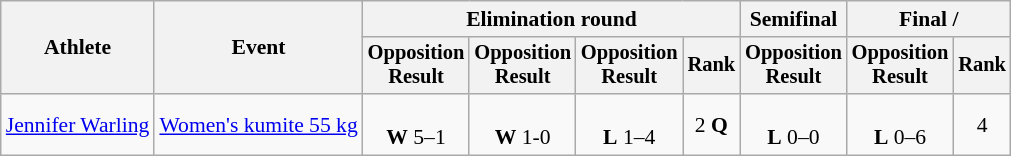<table class=wikitable style=font-size:90%;text-align:center>
<tr>
<th rowspan=2>Athlete</th>
<th rowspan=2>Event</th>
<th colspan=4>Elimination round</th>
<th>Semifinal</th>
<th colspan=2>Final / </th>
</tr>
<tr style=font-size:95%>
<th>Opposition<br>Result</th>
<th>Opposition<br>Result</th>
<th>Opposition<br>Result</th>
<th>Rank</th>
<th>Opposition<br>Result</th>
<th>Opposition<br>Result</th>
<th>Rank</th>
</tr>
<tr>
<td align=left><a href='#'>Jennifer Warling</a></td>
<td align=left><a href='#'>Women's kumite 55 kg</a></td>
<td><br><strong>W</strong> 5–1</td>
<td><br><strong>W</strong> 1-0</td>
<td><br><strong>L</strong> 1–4</td>
<td>2 <strong>Q</strong></td>
<td><br><strong>L</strong> 0–0</td>
<td><br><strong>L</strong> 0–6</td>
<td>4</td>
</tr>
</table>
